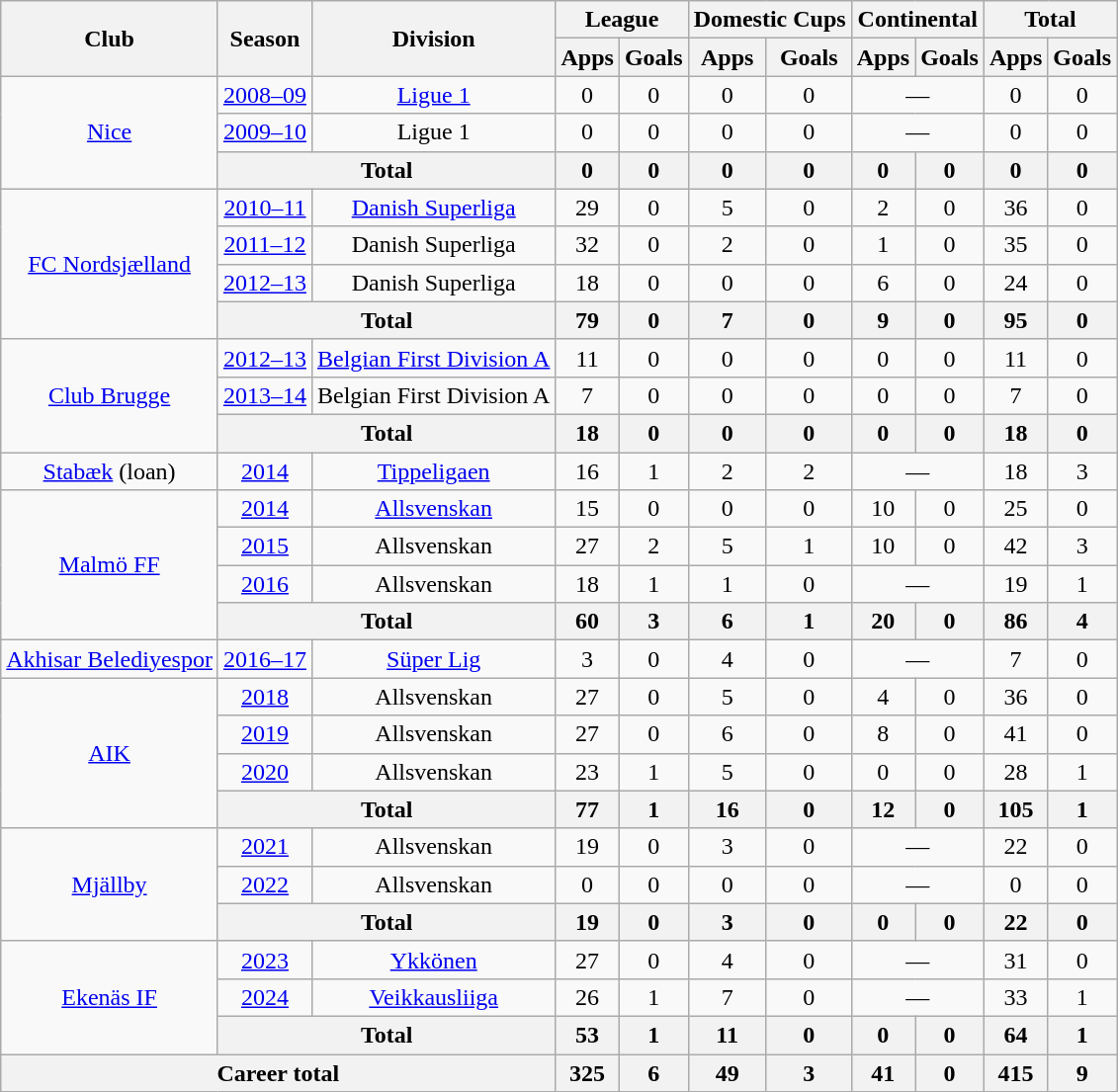<table class="wikitable" style="text-align:center">
<tr>
<th rowspan="2">Club</th>
<th rowspan="2">Season</th>
<th rowspan="2">Division</th>
<th colspan="2">League</th>
<th colspan="2">Domestic Cups </th>
<th colspan="2">Continental</th>
<th colspan="2">Total</th>
</tr>
<tr>
<th>Apps</th>
<th>Goals</th>
<th>Apps</th>
<th>Goals</th>
<th>Apps</th>
<th>Goals</th>
<th>Apps</th>
<th>Goals</th>
</tr>
<tr>
<td rowspan="3"><a href='#'>Nice</a></td>
<td><a href='#'>2008–09</a></td>
<td><a href='#'>Ligue 1</a></td>
<td>0</td>
<td>0</td>
<td>0</td>
<td>0</td>
<td colspan="2">—</td>
<td>0</td>
<td>0</td>
</tr>
<tr>
<td><a href='#'>2009–10</a></td>
<td>Ligue 1</td>
<td>0</td>
<td>0</td>
<td>0</td>
<td>0</td>
<td colspan="2">—</td>
<td>0</td>
<td>0</td>
</tr>
<tr>
<th colspan=2>Total</th>
<th>0</th>
<th>0</th>
<th>0</th>
<th>0</th>
<th>0</th>
<th>0</th>
<th>0</th>
<th>0</th>
</tr>
<tr>
<td rowspan="4"><a href='#'>FC Nordsjælland</a></td>
<td><a href='#'>2010–11</a></td>
<td><a href='#'>Danish Superliga</a></td>
<td>29</td>
<td>0</td>
<td>5</td>
<td>0</td>
<td>2</td>
<td>0</td>
<td>36</td>
<td>0</td>
</tr>
<tr>
<td><a href='#'>2011–12</a></td>
<td>Danish Superliga</td>
<td>32</td>
<td>0</td>
<td>2</td>
<td>0</td>
<td>1</td>
<td>0</td>
<td>35</td>
<td>0</td>
</tr>
<tr>
<td><a href='#'>2012–13</a></td>
<td>Danish Superliga</td>
<td>18</td>
<td>0</td>
<td>0</td>
<td>0</td>
<td>6</td>
<td>0</td>
<td>24</td>
<td>0</td>
</tr>
<tr>
<th colspan=2>Total</th>
<th>79</th>
<th>0</th>
<th>7</th>
<th>0</th>
<th>9</th>
<th>0</th>
<th>95</th>
<th>0</th>
</tr>
<tr>
<td rowspan="3"><a href='#'>Club Brugge</a></td>
<td><a href='#'>2012–13</a></td>
<td><a href='#'>Belgian First Division A</a></td>
<td>11</td>
<td>0</td>
<td>0</td>
<td>0</td>
<td>0</td>
<td>0</td>
<td>11</td>
<td>0</td>
</tr>
<tr>
<td><a href='#'>2013–14</a></td>
<td>Belgian First Division A</td>
<td>7</td>
<td>0</td>
<td>0</td>
<td>0</td>
<td>0</td>
<td>0</td>
<td>7</td>
<td>0</td>
</tr>
<tr>
<th colspan=2>Total</th>
<th>18</th>
<th>0</th>
<th>0</th>
<th>0</th>
<th>0</th>
<th>0</th>
<th>18</th>
<th>0</th>
</tr>
<tr>
<td><a href='#'>Stabæk</a> (loan)</td>
<td><a href='#'>2014</a></td>
<td><a href='#'>Tippeligaen</a></td>
<td>16</td>
<td>1</td>
<td>2</td>
<td>2</td>
<td colspan="2">—</td>
<td>18</td>
<td>3</td>
</tr>
<tr>
<td rowspan="4"><a href='#'>Malmö FF</a></td>
<td><a href='#'>2014</a></td>
<td><a href='#'>Allsvenskan</a></td>
<td>15</td>
<td>0</td>
<td>0</td>
<td>0</td>
<td>10</td>
<td>0</td>
<td>25</td>
<td>0</td>
</tr>
<tr>
<td><a href='#'>2015</a></td>
<td>Allsvenskan</td>
<td>27</td>
<td>2</td>
<td>5</td>
<td>1</td>
<td>10</td>
<td>0</td>
<td>42</td>
<td>3</td>
</tr>
<tr>
<td><a href='#'>2016</a></td>
<td>Allsvenskan</td>
<td>18</td>
<td>1</td>
<td>1</td>
<td>0</td>
<td colspan="2">—</td>
<td>19</td>
<td>1</td>
</tr>
<tr>
<th colspan=2>Total</th>
<th>60</th>
<th>3</th>
<th>6</th>
<th>1</th>
<th>20</th>
<th>0</th>
<th>86</th>
<th>4</th>
</tr>
<tr>
<td><a href='#'>Akhisar Belediyespor</a></td>
<td><a href='#'>2016–17</a></td>
<td><a href='#'>Süper Lig</a></td>
<td>3</td>
<td>0</td>
<td>4</td>
<td>0</td>
<td colspan="2">—</td>
<td>7</td>
<td>0</td>
</tr>
<tr>
<td rowspan="4"><a href='#'>AIK</a></td>
<td><a href='#'>2018</a></td>
<td>Allsvenskan</td>
<td>27</td>
<td>0</td>
<td>5</td>
<td>0</td>
<td>4</td>
<td>0</td>
<td>36</td>
<td>0</td>
</tr>
<tr>
<td><a href='#'>2019</a></td>
<td>Allsvenskan</td>
<td>27</td>
<td>0</td>
<td>6</td>
<td>0</td>
<td>8</td>
<td>0</td>
<td>41</td>
<td>0</td>
</tr>
<tr>
<td><a href='#'>2020</a></td>
<td>Allsvenskan</td>
<td>23</td>
<td>1</td>
<td>5</td>
<td>0</td>
<td>0</td>
<td>0</td>
<td>28</td>
<td>1</td>
</tr>
<tr>
<th colspan=2>Total</th>
<th>77</th>
<th>1</th>
<th>16</th>
<th>0</th>
<th>12</th>
<th>0</th>
<th>105</th>
<th>1</th>
</tr>
<tr>
<td rowspan="3"><a href='#'>Mjällby</a></td>
<td><a href='#'>2021</a></td>
<td>Allsvenskan</td>
<td>19</td>
<td>0</td>
<td>3</td>
<td>0</td>
<td colspan="2">—</td>
<td>22</td>
<td>0</td>
</tr>
<tr>
<td><a href='#'>2022</a></td>
<td>Allsvenskan</td>
<td>0</td>
<td>0</td>
<td>0</td>
<td>0</td>
<td colspan="2">—</td>
<td>0</td>
<td>0</td>
</tr>
<tr>
<th colspan=2>Total</th>
<th>19</th>
<th>0</th>
<th>3</th>
<th>0</th>
<th>0</th>
<th>0</th>
<th>22</th>
<th>0</th>
</tr>
<tr>
<td rowspan="3"><a href='#'>Ekenäs IF</a></td>
<td><a href='#'>2023</a></td>
<td><a href='#'>Ykkönen</a></td>
<td>27</td>
<td>0</td>
<td>4</td>
<td>0</td>
<td colspan="2">—</td>
<td>31</td>
<td>0</td>
</tr>
<tr>
<td><a href='#'>2024</a></td>
<td><a href='#'>Veikkausliiga</a></td>
<td>26</td>
<td>1</td>
<td>7</td>
<td>0</td>
<td colspan="2">—</td>
<td>33</td>
<td>1</td>
</tr>
<tr>
<th colspan=2>Total</th>
<th>53</th>
<th>1</th>
<th>11</th>
<th>0</th>
<th>0</th>
<th>0</th>
<th>64</th>
<th>1</th>
</tr>
<tr>
<th colspan="3">Career total</th>
<th>325</th>
<th>6</th>
<th>49</th>
<th>3</th>
<th>41</th>
<th>0</th>
<th>415</th>
<th>9</th>
</tr>
</table>
